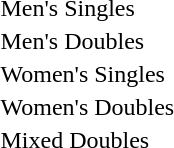<table>
<tr>
<td rowspan=2>Men's Singles</td>
<td rowspan=2></td>
<td rowspan=2></td>
<td></td>
</tr>
<tr>
<td></td>
</tr>
<tr>
<td rowspan=2>Men's Doubles</td>
<td rowspan=2></td>
<td rowspan=2></td>
<td></td>
</tr>
<tr>
<td></td>
</tr>
<tr>
<td rowspan=2>Women's Singles</td>
<td rowspan=2></td>
<td rowspan=2></td>
<td></td>
</tr>
<tr>
<td></td>
</tr>
<tr>
<td rowspan=2>Women's Doubles</td>
<td rowspan=2></td>
<td rowspan=2></td>
<td></td>
</tr>
<tr>
<td></td>
</tr>
<tr>
<td rowspan=2>Mixed Doubles</td>
<td rowspan=2></td>
<td rowspan=2></td>
<td></td>
</tr>
<tr>
<td></td>
</tr>
</table>
